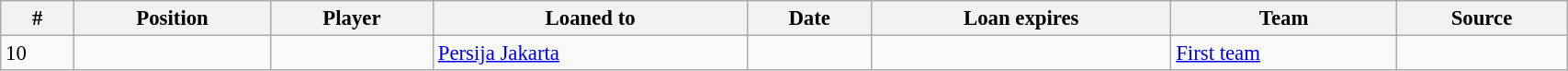<table class="wikitable sortable" style="width:90%; text-align:center; font-size:95%; text-align:left;">
<tr>
<th>#</th>
<th>Position</th>
<th>Player</th>
<th>Loaned to</th>
<th>Date</th>
<th>Loan expires</th>
<th>Team</th>
<th>Source</th>
</tr>
<tr>
<td>10</td>
<td></td>
<td></td>
<td> <a href='#'>Persija Jakarta</a></td>
<td></td>
<td></td>
<td><a href='#'>First team</a></td>
<td></td>
</tr>
</table>
